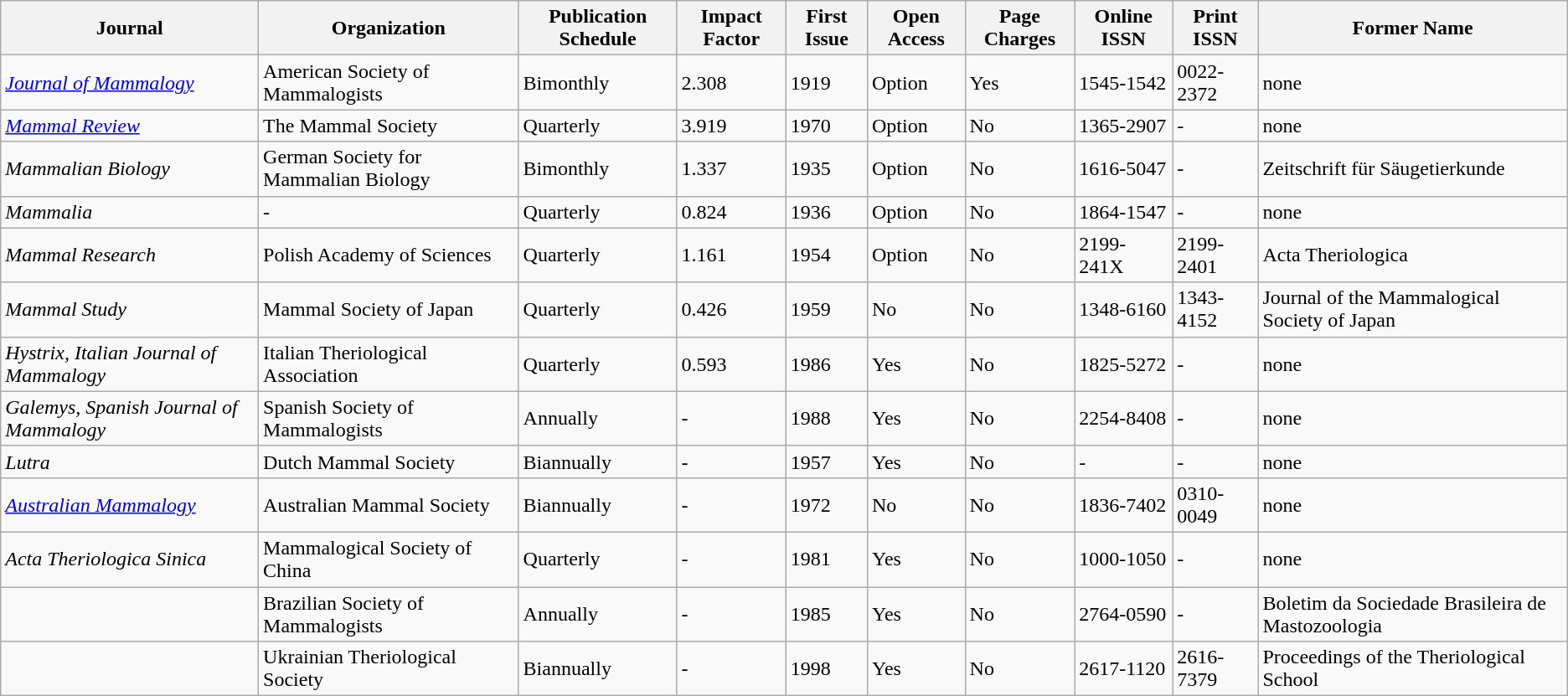<table class="wikitable sortable">
<tr>
<th>Journal</th>
<th>Organization</th>
<th>Publication Schedule</th>
<th>Impact Factor</th>
<th>First Issue</th>
<th>Open Access</th>
<th>Page Charges</th>
<th>Online ISSN</th>
<th>Print ISSN</th>
<th>Former Name</th>
</tr>
<tr>
<td><em><a href='#'>Journal of Mammalogy</a></em></td>
<td>American Society of Mammalogists</td>
<td>Bimonthly</td>
<td>2.308</td>
<td>1919</td>
<td>Option</td>
<td>Yes</td>
<td>1545-1542</td>
<td>0022-2372</td>
<td>none</td>
</tr>
<tr>
<td><em><a href='#'>Mammal Review</a></em></td>
<td>The Mammal Society</td>
<td>Quarterly</td>
<td>3.919</td>
<td>1970</td>
<td>Option</td>
<td>No</td>
<td>1365-2907</td>
<td>-</td>
<td>none</td>
</tr>
<tr>
<td><em>Mammalian Biology</em></td>
<td>German Society for Mammalian Biology</td>
<td>Bimonthly</td>
<td>1.337</td>
<td>1935</td>
<td>Option</td>
<td>No</td>
<td>1616-5047</td>
<td>-</td>
<td>Zeitschrift für Säugetierkunde</td>
</tr>
<tr>
<td><em>Mammalia</em></td>
<td>-</td>
<td>Quarterly</td>
<td>0.824</td>
<td>1936</td>
<td>Option</td>
<td>No</td>
<td>1864-1547</td>
<td>-</td>
<td>none</td>
</tr>
<tr>
<td><em>Mammal Research</em></td>
<td>Polish Academy of Sciences</td>
<td>Quarterly</td>
<td>1.161</td>
<td>1954</td>
<td>Option</td>
<td>No</td>
<td>2199-241X</td>
<td>2199-2401</td>
<td>Acta Theriologica</td>
</tr>
<tr>
<td><em>Mammal Study</em></td>
<td>Mammal Society of Japan</td>
<td>Quarterly</td>
<td>0.426</td>
<td>1959</td>
<td>No</td>
<td>No</td>
<td>1348-6160</td>
<td>1343-4152</td>
<td>Journal of the Mammalogical Society of Japan</td>
</tr>
<tr>
<td><em>Hystrix, Italian Journal of Mammalogy</em></td>
<td>Italian Theriological Association</td>
<td>Quarterly</td>
<td>0.593</td>
<td>1986</td>
<td>Yes</td>
<td>No</td>
<td>1825-5272</td>
<td>-</td>
<td>none</td>
</tr>
<tr>
<td><em>Galemys, Spanish Journal of Mammalogy</em></td>
<td>Spanish Society of Mammalogists</td>
<td>Annually</td>
<td>-</td>
<td>1988</td>
<td>Yes</td>
<td>No</td>
<td>2254-8408</td>
<td>-</td>
<td>none</td>
</tr>
<tr>
<td><em>Lutra</em></td>
<td>Dutch Mammal Society</td>
<td>Biannually</td>
<td>-</td>
<td>1957</td>
<td>Yes</td>
<td>No</td>
<td>-</td>
<td>-</td>
<td>none</td>
</tr>
<tr>
<td><em><a href='#'>Australian Mammalogy</a></em></td>
<td>Australian Mammal Society</td>
<td>Biannually</td>
<td>-</td>
<td>1972</td>
<td>No</td>
<td>No</td>
<td>1836-7402</td>
<td>0310-0049</td>
<td>none</td>
</tr>
<tr>
<td><em>Acta Theriologica Sinica</em></td>
<td>Mammalogical Society of China</td>
<td>Quarterly</td>
<td>-</td>
<td>1981</td>
<td>Yes</td>
<td>No</td>
<td>1000-1050</td>
<td>-</td>
<td>none</td>
</tr>
<tr>
<td><em></em></td>
<td>Brazilian Society of Mammalogists</td>
<td>Annually</td>
<td>-</td>
<td>1985</td>
<td>Yes</td>
<td>No</td>
<td>2764-0590</td>
<td>-</td>
<td>Boletim da Sociedade Brasileira de Mastozoologia</td>
</tr>
<tr>
<td><em></em></td>
<td>Ukrainian Theriological Society</td>
<td>Biannually</td>
<td>-</td>
<td>1998</td>
<td>Yes</td>
<td>No</td>
<td>2617-1120</td>
<td>2616-7379</td>
<td>Proceedings of the Theriological School</td>
</tr>
</table>
